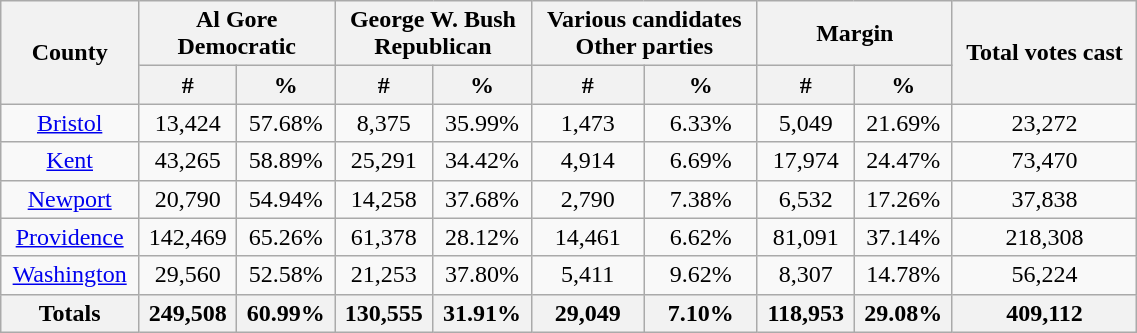<table width="60%"  class="wikitable sortable" style="text-align:center">
<tr>
<th style="text-align:center;" rowspan="2">County</th>
<th style="text-align:center;" colspan="2">Al Gore<br>Democratic</th>
<th style="text-align:center;" colspan="2">George W. Bush<br>Republican</th>
<th style="text-align:center;" colspan="2">Various candidates<br>Other parties</th>
<th style="text-align:center;" colspan="2">Margin</th>
<th style="text-align:center;" rowspan="2">Total votes cast</th>
</tr>
<tr>
<th style="text-align:center;" data-sort-type="number">#</th>
<th style="text-align:center;" data-sort-type="number">%</th>
<th style="text-align:center;" data-sort-type="number">#</th>
<th style="text-align:center;" data-sort-type="number">%</th>
<th style="text-align:center;" data-sort-type="number">#</th>
<th style="text-align:center;" data-sort-type="number">%</th>
<th style="text-align:center;" data-sort-type="number">#</th>
<th style="text-align:center;" data-sort-type="number">%</th>
</tr>
<tr style="text-align:center;">
<td><a href='#'>Bristol</a></td>
<td>13,424</td>
<td>57.68%</td>
<td>8,375</td>
<td>35.99%</td>
<td>1,473</td>
<td>6.33%</td>
<td>5,049</td>
<td>21.69%</td>
<td>23,272</td>
</tr>
<tr style="text-align:center;">
<td><a href='#'>Kent</a></td>
<td>43,265</td>
<td>58.89%</td>
<td>25,291</td>
<td>34.42%</td>
<td>4,914</td>
<td>6.69%</td>
<td>17,974</td>
<td>24.47%</td>
<td>73,470</td>
</tr>
<tr style="text-align:center;">
<td><a href='#'>Newport</a></td>
<td>20,790</td>
<td>54.94%</td>
<td>14,258</td>
<td>37.68%</td>
<td>2,790</td>
<td>7.38%</td>
<td>6,532</td>
<td>17.26%</td>
<td>37,838</td>
</tr>
<tr style="text-align:center;">
<td><a href='#'>Providence</a></td>
<td>142,469</td>
<td>65.26%</td>
<td>61,378</td>
<td>28.12%</td>
<td>14,461</td>
<td>6.62%</td>
<td>81,091</td>
<td>37.14%</td>
<td>218,308</td>
</tr>
<tr style="text-align:center;">
<td><a href='#'>Washington</a></td>
<td>29,560</td>
<td>52.58%</td>
<td>21,253</td>
<td>37.80%</td>
<td>5,411</td>
<td>9.62%</td>
<td>8,307</td>
<td>14.78%</td>
<td>56,224</td>
</tr>
<tr>
<th>Totals</th>
<th>249,508</th>
<th>60.99%</th>
<th>130,555</th>
<th>31.91%</th>
<th>29,049</th>
<th>7.10%</th>
<th>118,953</th>
<th>29.08%</th>
<th>409,112</th>
</tr>
</table>
